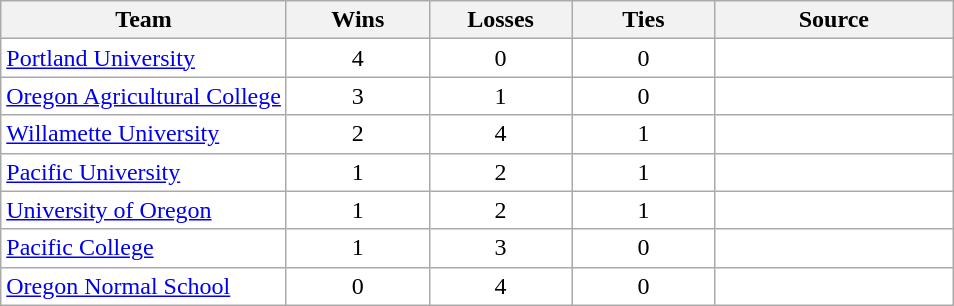<table class="wikitable" border="1" style="Background:#ffffff">
<tr>
<th width=30%>Team</th>
<th width=15%>Wins</th>
<th width=15%>Losses</th>
<th width=15%>Ties</th>
<th>Source</th>
</tr>
<tr>
<td align="left"><a href='#'>Portland University</a></td>
<td align="center">4</td>
<td align="center">0</td>
<td align="center">0</td>
<td></td>
</tr>
<tr>
<td align="left"><a href='#'>Oregon Agricultural College</a></td>
<td align="center">3</td>
<td align="center">1</td>
<td align="center">0</td>
<td></td>
</tr>
<tr>
<td align="left"><a href='#'>Willamette University</a></td>
<td align="center">2</td>
<td align="center">4</td>
<td align="center">1</td>
<td></td>
</tr>
<tr>
<td align="left"><a href='#'>Pacific University</a></td>
<td align="center">1</td>
<td align="center">2</td>
<td align="center">1</td>
<td></td>
</tr>
<tr>
<td align="left"><a href='#'>University of Oregon</a></td>
<td align="center">1</td>
<td align="center">2</td>
<td align="center">1</td>
<td></td>
</tr>
<tr>
<td align="left"><a href='#'>Pacific College</a></td>
<td align="center">1</td>
<td align="center">3</td>
<td align="center">0</td>
<td></td>
</tr>
<tr>
<td align="left"><a href='#'>Oregon Normal School</a></td>
<td align="center">0</td>
<td align="center">4</td>
<td align="center">0</td>
<td></td>
</tr>
</table>
